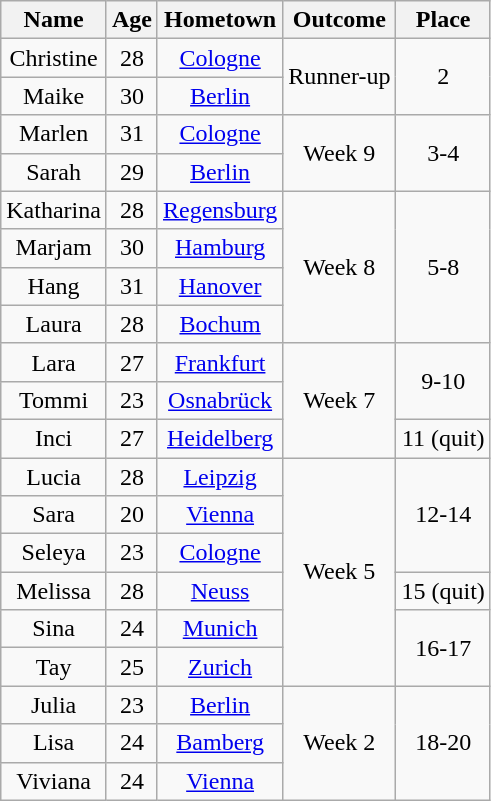<table class="wikitable sortable" style="text-align:center; ">
<tr>
<th>Name</th>
<th>Age</th>
<th>Hometown</th>
<th>Outcome</th>
<th>Place</th>
</tr>
<tr>
<td>Christine</td>
<td>28</td>
<td><a href='#'>Cologne</a></td>
<td rowspan="2">Runner-up</td>
<td rowspan="2">2</td>
</tr>
<tr>
<td>Maike</td>
<td>30</td>
<td><a href='#'>Berlin</a></td>
</tr>
<tr>
<td>Marlen</td>
<td>31</td>
<td><a href='#'>Cologne</a></td>
<td rowspan="2">Week 9</td>
<td rowspan="2">3-4</td>
</tr>
<tr>
<td>Sarah</td>
<td>29</td>
<td><a href='#'>Berlin</a></td>
</tr>
<tr>
<td>Katharina</td>
<td>28</td>
<td><a href='#'>Regensburg</a></td>
<td rowspan="4">Week 8</td>
<td rowspan="4">5-8</td>
</tr>
<tr>
<td>Marjam</td>
<td>30</td>
<td><a href='#'>Hamburg</a></td>
</tr>
<tr>
<td>Hang</td>
<td>31</td>
<td><a href='#'>Hanover</a></td>
</tr>
<tr>
<td>Laura</td>
<td>28</td>
<td><a href='#'>Bochum</a></td>
</tr>
<tr>
<td>Lara</td>
<td>27</td>
<td><a href='#'>Frankfurt</a></td>
<td rowspan="3">Week 7</td>
<td rowspan="2">9-10</td>
</tr>
<tr>
<td>Tommi</td>
<td>23</td>
<td><a href='#'>Osnabrück</a></td>
</tr>
<tr>
<td>Inci</td>
<td>27</td>
<td><a href='#'>Heidelberg</a></td>
<td>11 (quit)</td>
</tr>
<tr>
<td>Lucia</td>
<td>28</td>
<td><a href='#'>Leipzig</a></td>
<td rowspan="6">Week 5</td>
<td rowspan="3">12-14</td>
</tr>
<tr>
<td>Sara</td>
<td>20</td>
<td><a href='#'>Vienna</a></td>
</tr>
<tr>
<td>Seleya</td>
<td>23</td>
<td><a href='#'>Cologne</a></td>
</tr>
<tr>
<td>Melissa</td>
<td>28</td>
<td><a href='#'>Neuss</a></td>
<td>15 (quit)</td>
</tr>
<tr>
<td>Sina</td>
<td>24</td>
<td><a href='#'>Munich</a></td>
<td rowspan="2">16-17</td>
</tr>
<tr>
<td>Tay</td>
<td>25</td>
<td><a href='#'>Zurich</a></td>
</tr>
<tr>
<td>Julia</td>
<td>23</td>
<td><a href='#'>Berlin</a></td>
<td rowspan="3">Week 2</td>
<td rowspan="3">18-20</td>
</tr>
<tr>
<td>Lisa</td>
<td>24</td>
<td><a href='#'>Bamberg</a></td>
</tr>
<tr>
<td>Viviana</td>
<td>24</td>
<td><a href='#'>Vienna</a></td>
</tr>
</table>
